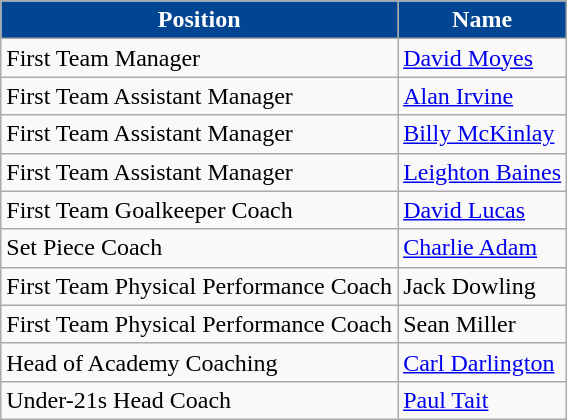<table class="wikitable">
<tr>
<th style="background-color:#014593; color:white;;" scope="col">Position</th>
<th style="background-color:#014593; color:white;;" scope="col">Name</th>
</tr>
<tr>
<td>First Team Manager</td>
<td> <a href='#'>David Moyes</a></td>
</tr>
<tr>
<td>First Team Assistant Manager</td>
<td> <a href='#'>Alan Irvine</a></td>
</tr>
<tr>
<td>First Team Assistant Manager</td>
<td> <a href='#'>Billy McKinlay</a></td>
</tr>
<tr>
<td>First Team Assistant Manager</td>
<td> <a href='#'>Leighton Baines</a></td>
</tr>
<tr>
<td>First Team Goalkeeper Coach</td>
<td> <a href='#'>David Lucas</a></td>
</tr>
<tr>
<td>Set Piece Coach</td>
<td> <a href='#'>Charlie Adam</a></td>
</tr>
<tr>
<td>First Team Physical Performance Coach</td>
<td> Jack Dowling</td>
</tr>
<tr>
<td>First Team Physical Performance Coach</td>
<td> Sean Miller</td>
</tr>
<tr>
<td>Head of Academy Coaching</td>
<td> <a href='#'>Carl Darlington</a></td>
</tr>
<tr>
<td>Under-21s Head Coach</td>
<td> <a href='#'>Paul Tait</a></td>
</tr>
</table>
